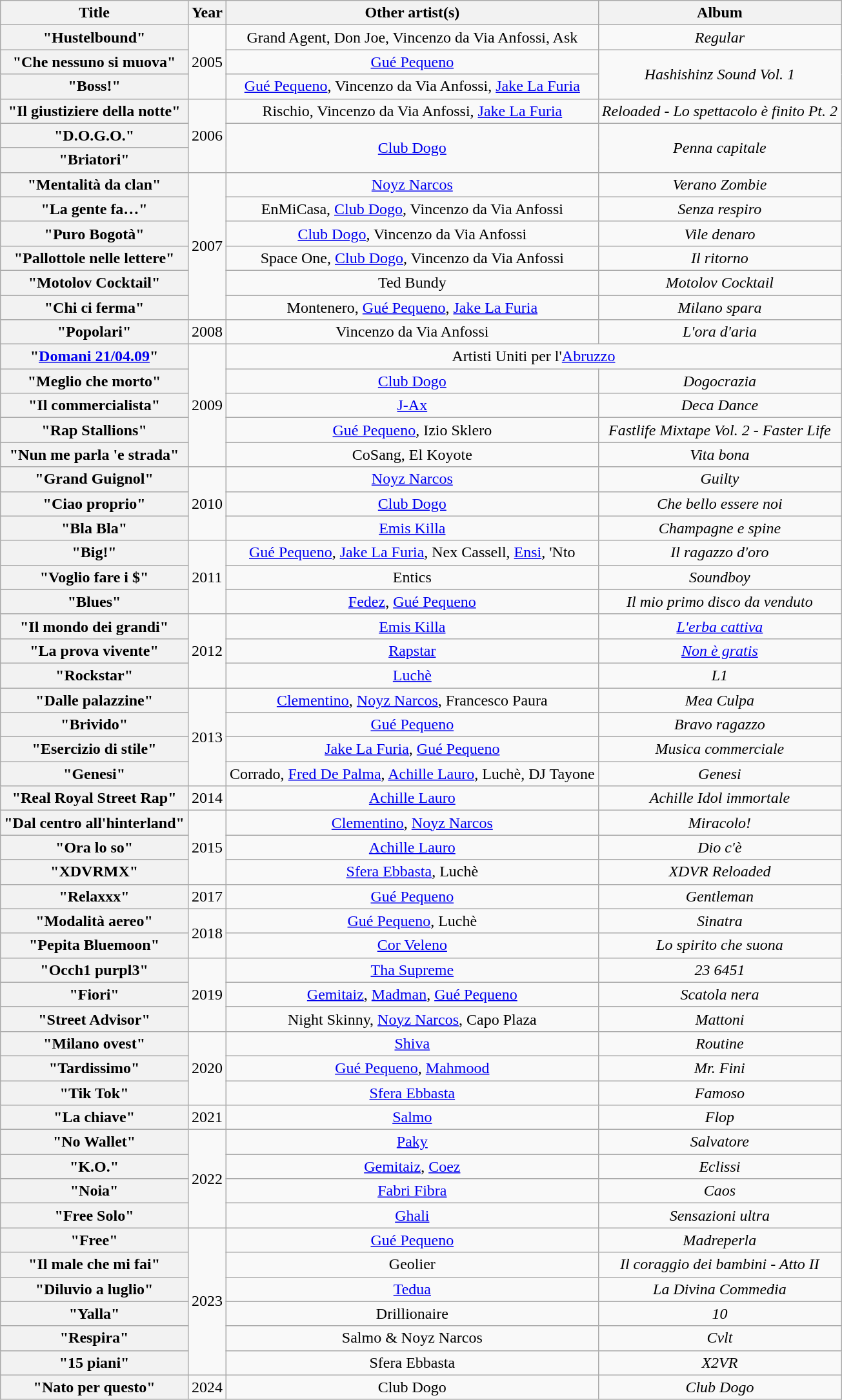<table class="wikitable plainrowheaders" style="text-align:center;">
<tr>
<th>Title</th>
<th>Year</th>
<th>Other artist(s)</th>
<th>Album</th>
</tr>
<tr>
<th scope="row">"Hustelbound"</th>
<td rowspan="3">2005</td>
<td>Grand Agent, Don Joe, Vincenzo da Via Anfossi, Ask</td>
<td><em>Regular</em></td>
</tr>
<tr>
<th scope="row">"Che nessuno si muova"</th>
<td><a href='#'>Gué Pequeno</a></td>
<td rowspan="2"><em>Hashishinz Sound Vol. 1</em></td>
</tr>
<tr>
<th scope="row">"Boss!"</th>
<td><a href='#'>Gué Pequeno</a>, Vincenzo da Via Anfossi, <a href='#'>Jake La Furia</a></td>
</tr>
<tr>
<th scope="row">"Il giustiziere della notte"</th>
<td rowspan="3">2006</td>
<td>Rischio, Vincenzo da Via Anfossi, <a href='#'>Jake La Furia</a></td>
<td><em>Reloaded - Lo spettacolo è finito Pt. 2</em></td>
</tr>
<tr>
<th scope="row">"D.O.G.O."</th>
<td rowspan="2"><a href='#'>Club Dogo</a></td>
<td rowspan="2"><em>Penna capitale</em></td>
</tr>
<tr>
<th scope="row">"Briatori"</th>
</tr>
<tr>
<th scope="row">"Mentalità da clan"</th>
<td rowspan="6">2007</td>
<td><a href='#'>Noyz Narcos</a></td>
<td><em>Verano Zombie</em></td>
</tr>
<tr>
<th scope="row">"La gente fa…"</th>
<td>EnMiCasa, <a href='#'>Club Dogo</a>, Vincenzo da Via Anfossi</td>
<td><em>Senza respiro</em></td>
</tr>
<tr>
<th scope="row">"Puro Bogotà"</th>
<td><a href='#'>Club Dogo</a>, Vincenzo da Via Anfossi</td>
<td><em>Vile denaro</em></td>
</tr>
<tr>
<th scope="row">"Pallottole nelle lettere"</th>
<td>Space One, <a href='#'>Club Dogo</a>, Vincenzo da Via Anfossi</td>
<td><em>Il ritorno</em></td>
</tr>
<tr>
<th scope="row">"Motolov Cocktail"</th>
<td>Ted Bundy</td>
<td><em>Motolov Cocktail</em></td>
</tr>
<tr>
<th scope="row">"Chi ci ferma"</th>
<td>Montenero, <a href='#'>Gué Pequeno</a>, <a href='#'>Jake La Furia</a></td>
<td><em>Milano spara</em></td>
</tr>
<tr>
<th scope="row">"Popolari"</th>
<td>2008</td>
<td>Vincenzo da Via Anfossi</td>
<td><em>L'ora d'aria</em></td>
</tr>
<tr>
<th scope="row">"<a href='#'>Domani 21/04.09</a>"</th>
<td rowspan="5">2009</td>
<td colspan="2">Artisti Uniti per l'<a href='#'>Abruzzo</a></td>
</tr>
<tr>
<th scope="row">"Meglio che morto"</th>
<td><a href='#'>Club Dogo</a></td>
<td><em>Dogocrazia</em></td>
</tr>
<tr>
<th scope="row">"Il commercialista"</th>
<td><a href='#'>J-Ax</a></td>
<td><em>Deca Dance</em></td>
</tr>
<tr>
<th scope="row">"Rap Stallions"</th>
<td><a href='#'>Gué Pequeno</a>, Izio Sklero</td>
<td><em>Fastlife Mixtape Vol. 2 - Faster Life</em></td>
</tr>
<tr>
<th scope="row">"Nun me parla 'e strada"</th>
<td>CoSang, El Koyote</td>
<td><em>Vita bona</em></td>
</tr>
<tr>
<th scope="row">"Grand Guignol"</th>
<td rowspan="3">2010</td>
<td><a href='#'>Noyz Narcos</a></td>
<td><em>Guilty</em></td>
</tr>
<tr>
<th scope="row">"Ciao proprio"</th>
<td><a href='#'>Club Dogo</a></td>
<td><em>Che bello essere noi</em></td>
</tr>
<tr>
<th scope="row">"Bla Bla"</th>
<td><a href='#'>Emis Killa</a></td>
<td><em>Champagne e spine</em></td>
</tr>
<tr>
<th scope="row">"Big!"</th>
<td rowspan="3">2011</td>
<td><a href='#'>Gué Pequeno</a>, <a href='#'>Jake La Furia</a>, Nex Cassell, <a href='#'>Ensi</a>, 'Nto</td>
<td><em>Il ragazzo d'oro</em></td>
</tr>
<tr>
<th scope="row">"Voglio fare i $"</th>
<td>Entics</td>
<td><em>Soundboy</em></td>
</tr>
<tr>
<th scope="row">"Blues"</th>
<td><a href='#'>Fedez</a>, <a href='#'>Gué Pequeno</a></td>
<td><em>Il mio primo disco da venduto</em></td>
</tr>
<tr>
<th scope="row">"Il mondo dei grandi"</th>
<td rowspan="3">2012</td>
<td><a href='#'>Emis Killa</a></td>
<td><em><a href='#'>L'erba cattiva</a></em></td>
</tr>
<tr>
<th scope="row">"La prova vivente"</th>
<td><a href='#'>Rapstar</a></td>
<td><em><a href='#'>Non è gratis</a></em></td>
</tr>
<tr>
<th scope="row">"Rockstar"</th>
<td><a href='#'>Luchè</a></td>
<td><em>L1</em></td>
</tr>
<tr>
<th scope="row">"Dalle palazzine"</th>
<td rowspan="4">2013</td>
<td><a href='#'>Clementino</a>, <a href='#'>Noyz Narcos</a>, Francesco Paura</td>
<td><em>Mea Culpa</em></td>
</tr>
<tr>
<th scope="row">"Brivido"</th>
<td><a href='#'>Gué Pequeno</a></td>
<td><em>Bravo ragazzo</em></td>
</tr>
<tr>
<th scope="row">"Esercizio di stile"</th>
<td><a href='#'>Jake La Furia</a>, <a href='#'>Gué Pequeno</a></td>
<td><em>Musica commerciale</em></td>
</tr>
<tr>
<th scope="row">"Genesi"</th>
<td>Corrado, <a href='#'>Fred De Palma</a>, <a href='#'>Achille Lauro</a>, Luchè, DJ Tayone</td>
<td><em>Genesi</em></td>
</tr>
<tr>
<th scope="row">"Real Royal Street Rap"</th>
<td>2014</td>
<td><a href='#'>Achille Lauro</a></td>
<td><em>Achille Idol immortale</em></td>
</tr>
<tr>
<th scope="row">"Dal centro all'hinterland"</th>
<td rowspan="3">2015</td>
<td><a href='#'>Clementino</a>, <a href='#'>Noyz Narcos</a></td>
<td><em>Miracolo!</em></td>
</tr>
<tr>
<th scope="row">"Ora lo so"</th>
<td><a href='#'>Achille Lauro</a></td>
<td><em>Dio c'è</em></td>
</tr>
<tr>
<th scope="row">"XDVRMX"</th>
<td><a href='#'>Sfera Ebbasta</a>, Luchè</td>
<td><em>XDVR Reloaded</em></td>
</tr>
<tr>
<th scope="row">"Relaxxx"</th>
<td>2017</td>
<td><a href='#'>Gué Pequeno</a></td>
<td><em>Gentleman</em></td>
</tr>
<tr>
<th scope="row">"Modalità aereo"</th>
<td rowspan="2">2018</td>
<td><a href='#'>Gué Pequeno</a>, Luchè</td>
<td><em>Sinatra</em></td>
</tr>
<tr>
<th scope="row">"Pepita Bluemoon"</th>
<td><a href='#'>Cor Veleno</a></td>
<td><em>Lo spirito che suona</em></td>
</tr>
<tr>
<th scope="row">"Occh1 purpl3"</th>
<td rowspan="3">2019</td>
<td><a href='#'>Tha Supreme</a></td>
<td><em>23 6451</em></td>
</tr>
<tr>
<th scope="row">"Fiori"</th>
<td><a href='#'>Gemitaiz</a>, <a href='#'>Madman</a>, <a href='#'>Gué Pequeno</a></td>
<td><em>Scatola nera</em></td>
</tr>
<tr>
<th scope="row">"Street Advisor"</th>
<td>Night Skinny, <a href='#'>Noyz Narcos</a>, Capo Plaza</td>
<td><em>Mattoni</em></td>
</tr>
<tr>
<th scope="row">"Milano ovest"</th>
<td rowspan="3">2020</td>
<td><a href='#'>Shiva</a></td>
<td><em>Routine</em></td>
</tr>
<tr>
<th scope="row">"Tardissimo"</th>
<td><a href='#'>Gué Pequeno</a>, <a href='#'>Mahmood</a></td>
<td><em>Mr. Fini</em></td>
</tr>
<tr>
<th scope="row">"Tik Tok"</th>
<td><a href='#'>Sfera Ebbasta</a></td>
<td><em>Famoso</em></td>
</tr>
<tr>
<th scope="row">"La chiave"</th>
<td>2021</td>
<td><a href='#'>Salmo</a></td>
<td><em>Flop</em></td>
</tr>
<tr>
<th scope="row">"No Wallet"</th>
<td rowspan="4">2022</td>
<td><a href='#'>Paky</a></td>
<td><em>Salvatore</em></td>
</tr>
<tr>
<th scope="row">"K.O."</th>
<td><a href='#'>Gemitaiz</a>, <a href='#'>Coez</a></td>
<td><em>Eclissi</em></td>
</tr>
<tr>
<th scope="row">"Noia"</th>
<td><a href='#'>Fabri Fibra</a></td>
<td><em>Caos</em></td>
</tr>
<tr>
<th scope="row">"Free Solo"</th>
<td><a href='#'>Ghali</a></td>
<td><em>Sensazioni ultra</em></td>
</tr>
<tr>
<th scope="row">"Free"</th>
<td rowspan="6">2023</td>
<td><a href='#'>Gué Pequeno</a></td>
<td><em>Madreperla</em></td>
</tr>
<tr>
<th scope="row">"Il male che mi fai"</th>
<td>Geolier</td>
<td><em>Il coraggio dei bambini - Atto II</em></td>
</tr>
<tr>
<th scope="row">"Diluvio a luglio"</th>
<td><a href='#'>Tedua</a></td>
<td><em>La Divina Commedia</em></td>
</tr>
<tr>
<th scope="row">"Yalla"</th>
<td>Drillionaire</td>
<td><em>10</em></td>
</tr>
<tr>
<th scope="row">"Respira"</th>
<td>Salmo & Noyz Narcos</td>
<td><em>Cvlt</em></td>
</tr>
<tr>
<th scope="row">"15 piani"</th>
<td>Sfera Ebbasta</td>
<td><em>X2VR</em></td>
</tr>
<tr>
<th scope="row">"Nato per questo"</th>
<td>2024</td>
<td>Club Dogo</td>
<td><em>Club Dogo</em></td>
</tr>
</table>
